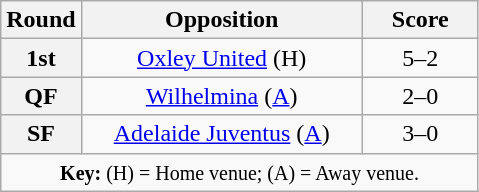<table class="wikitable plainrowheaders" style="text-align:center">
<tr>
<th scope="col" style="width:25px">Round</th>
<th scope="col" style="width:180px">Opposition</th>
<th scope="col" style="width:70px">Score</th>
</tr>
<tr>
<th scope=row style="text-align:center">1st</th>
<td><a href='#'>Oxley United</a> (H)</td>
<td>5–2</td>
</tr>
<tr>
<th scope=row style="text-align:center">QF</th>
<td><a href='#'>Wilhelmina</a> (<a href='#'>A</a>)</td>
<td>2–0</td>
</tr>
<tr>
<th scope=row style="text-align:center">SF</th>
<td><a href='#'>Adelaide Juventus</a> (<a href='#'>A</a>)</td>
<td>3–0</td>
</tr>
<tr>
<td colspan="3"><small><strong>Key:</strong> (H) = Home venue; (A) = Away venue.</small></td>
</tr>
</table>
